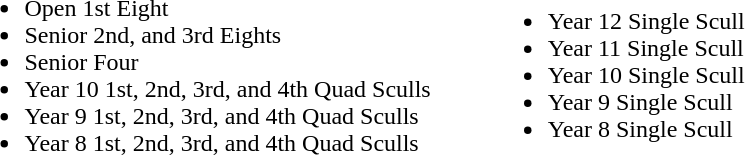<table>
<tr>
<td><br><ul><li>Open 1st Eight</li><li>Senior 2nd, and 3rd Eights</li><li>Senior Four</li><li>Year 10 1st, 2nd, 3rd, and 4th Quad Sculls</li><li>Year 9 1st, 2nd, 3rd, and 4th Quad Sculls</li><li>Year 8 1st, 2nd, 3rd, and 4th Quad Sculls</li></ul></td>
<td width="30px"> </td>
<td><br><ul><li>Year 12 Single Scull</li><li>Year 11 Single Scull</li><li>Year 10 Single Scull</li><li>Year 9 Single Scull</li><li>Year 8 Single Scull</li></ul></td>
</tr>
</table>
